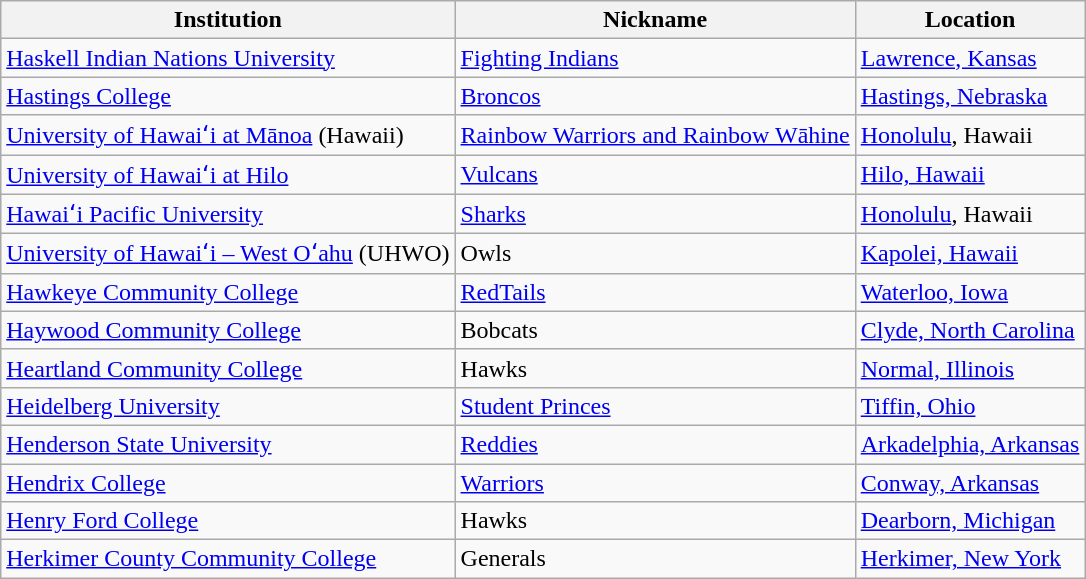<table class="wikitable">
<tr>
<th>Institution</th>
<th>Nickname</th>
<th>Location</th>
</tr>
<tr>
<td><a href='#'>Haskell Indian Nations University</a></td>
<td><a href='#'>Fighting Indians</a></td>
<td><a href='#'>Lawrence, Kansas</a></td>
</tr>
<tr>
<td><a href='#'>Hastings College</a></td>
<td><a href='#'>Broncos</a></td>
<td><a href='#'>Hastings, Nebraska</a></td>
</tr>
<tr>
<td><a href='#'>University of Hawaiʻi at Mānoa</a> (Hawaii)</td>
<td><a href='#'>Rainbow Warriors and Rainbow Wāhine</a></td>
<td><a href='#'>Honolulu</a>, Hawaii</td>
</tr>
<tr>
<td><a href='#'>University of Hawaiʻi at Hilo</a></td>
<td><a href='#'>Vulcans</a></td>
<td><a href='#'>Hilo, Hawaii</a></td>
</tr>
<tr>
<td><a href='#'>Hawaiʻi Pacific University</a></td>
<td><a href='#'>Sharks</a></td>
<td><a href='#'>Honolulu</a>, Hawaii</td>
</tr>
<tr>
<td><a href='#'>University of Hawaiʻi – West Oʻahu</a> (UHWO)</td>
<td>Owls</td>
<td><a href='#'>Kapolei, Hawaii</a></td>
</tr>
<tr>
<td><a href='#'>Hawkeye Community College</a></td>
<td><a href='#'>RedTails</a></td>
<td><a href='#'>Waterloo, Iowa</a></td>
</tr>
<tr>
<td><a href='#'>Haywood Community College</a></td>
<td>Bobcats</td>
<td><a href='#'>Clyde, North Carolina</a></td>
</tr>
<tr>
<td><a href='#'>Heartland Community College</a></td>
<td>Hawks</td>
<td><a href='#'>Normal, Illinois</a></td>
</tr>
<tr>
<td><a href='#'>Heidelberg University</a></td>
<td><a href='#'>Student Princes</a></td>
<td><a href='#'>Tiffin, Ohio</a></td>
</tr>
<tr>
<td><a href='#'>Henderson State University</a></td>
<td><a href='#'>Reddies</a></td>
<td><a href='#'>Arkadelphia, Arkansas</a></td>
</tr>
<tr>
<td><a href='#'>Hendrix College</a></td>
<td><a href='#'>Warriors</a></td>
<td><a href='#'>Conway, Arkansas</a></td>
</tr>
<tr>
<td><a href='#'>Henry Ford College</a></td>
<td>Hawks</td>
<td><a href='#'>Dearborn, Michigan</a></td>
</tr>
<tr>
<td><a href='#'>Herkimer County Community College</a></td>
<td>Generals</td>
<td><a href='#'>Herkimer, New York</a></td>
</tr>
</table>
